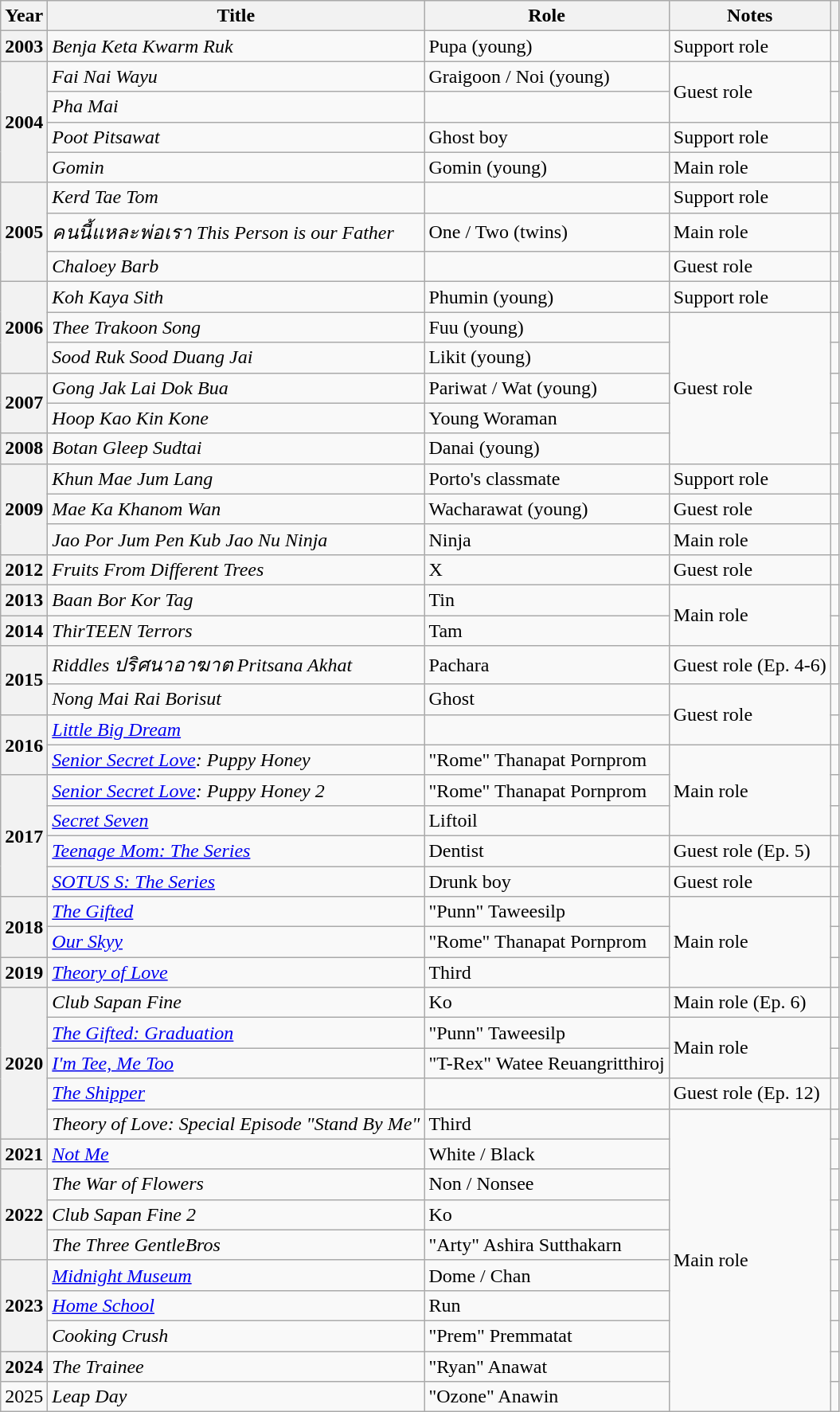<table class="wikitable sortable plainrowheaders">
<tr>
<th scope="col">Year</th>
<th scope="col">Title</th>
<th scope="col">Role</th>
<th scope="col" class="unsortable">Notes</th>
<th scope="col" class="unsortable"></th>
</tr>
<tr>
<th scope="row">2003</th>
<td><em>Benja Keta Kwarm Ruk</em></td>
<td>Pupa (young)</td>
<td>Support role</td>
<td style="text-align: center;"></td>
</tr>
<tr>
<th scope="row" rowspan="4">2004</th>
<td><em>Fai Nai Wayu</em></td>
<td>Graigoon / Noi (young)</td>
<td rowspan="2">Guest role</td>
<td style="text-align: center;"></td>
</tr>
<tr>
<td><em>Pha Mai</em></td>
<td></td>
<td style="text-align: center;"></td>
</tr>
<tr>
<td><em>Poot Pitsawat</em></td>
<td>Ghost boy</td>
<td>Support role</td>
<td style="text-align: center;"></td>
</tr>
<tr>
<td><em>Gomin</em></td>
<td>Gomin (young)</td>
<td>Main role</td>
<td style="text-align: center;"></td>
</tr>
<tr>
<th scope="row" rowspan="3">2005</th>
<td><em>Kerd Tae Tom</em></td>
<td></td>
<td>Support role</td>
<td style="text-align: center;"></td>
</tr>
<tr>
<td><em>คนนี้แหละพ่อเรา This Person is our Father</em></td>
<td>One / Two (twins)</td>
<td>Main role</td>
<td style="text-align: center;"></td>
</tr>
<tr>
<td><em>Chaloey Barb</em></td>
<td></td>
<td>Guest role</td>
<td style="text-align: center;"></td>
</tr>
<tr>
<th scope="row" rowspan="3">2006</th>
<td><em>Koh Kaya Sith</em></td>
<td>Phumin (young)</td>
<td>Support role</td>
<td style="text-align: center;"></td>
</tr>
<tr>
<td><em>Thee Trakoon Song</em></td>
<td>Fuu (young)</td>
<td rowspan="5">Guest role</td>
<td style="text-align: center;"></td>
</tr>
<tr>
<td><em>Sood Ruk Sood Duang Jai</em></td>
<td>Likit (young)</td>
<td style="text-align: center;"></td>
</tr>
<tr>
<th scope="row" rowspan="2">2007</th>
<td><em>Gong Jak Lai Dok Bua</em></td>
<td>Pariwat / Wat (young)</td>
<td style="text-align: center;"></td>
</tr>
<tr>
<td><em>Hoop Kao Kin Kone</em></td>
<td>Young Woraman</td>
<td style="text-align: center;"></td>
</tr>
<tr>
<th scope="row">2008</th>
<td><em>Botan Gleep Sudtai</em></td>
<td>Danai (young)</td>
<td style="text-align: center;"></td>
</tr>
<tr>
<th scope="row" rowspan="3">2009</th>
<td><em>Khun Mae Jum Lang</em></td>
<td>Porto's classmate</td>
<td>Support role</td>
<td style="text-align: center;"></td>
</tr>
<tr>
<td><em>Mae Ka Khanom Wan</em></td>
<td>Wacharawat (young)</td>
<td>Guest role</td>
<td style="text-align: center;"></td>
</tr>
<tr>
<td><em>Jao Por Jum Pen Kub Jao Nu Ninja</em></td>
<td>Ninja</td>
<td>Main role</td>
<td style="text-align: center;"></td>
</tr>
<tr>
<th scope="row">2012</th>
<td><em>Fruits From Different Trees</em></td>
<td>X</td>
<td>Guest role</td>
<td style="text-align: center;"></td>
</tr>
<tr>
<th scope="row">2013</th>
<td><em>Baan Bor Kor Tag</em></td>
<td>Tin</td>
<td rowspan="2">Main role</td>
<td style="text-align: center;"></td>
</tr>
<tr>
<th scope="row">2014</th>
<td><em>ThirTEEN Terrors</em></td>
<td>Tam</td>
<td style="text-align: center;"></td>
</tr>
<tr>
<th rowspan="2" scope="row">2015</th>
<td><em>Riddles ปริศนาอาฆาต Pritsana Akhat</em></td>
<td>Pachara</td>
<td>Guest role (Ep. 4-6)</td>
<td style="text-align: center;"></td>
</tr>
<tr>
<td><em>Nong Mai Rai Borisut</em></td>
<td>Ghost</td>
<td rowspan="2">Guest role</td>
<td style="text-align: center;"></td>
</tr>
<tr>
<th scope="row" rowspan="2">2016</th>
<td><em><a href='#'>Little Big Dream</a></em></td>
<td></td>
<td style="text-align: center;"></td>
</tr>
<tr>
<td><em><a href='#'>Senior Secret Love</a>: Puppy Honey</em></td>
<td>"Rome" Thanapat Pornprom</td>
<td rowspan="3">Main role</td>
<td style="text-align: center;"></td>
</tr>
<tr>
<th scope="row" rowspan="4">2017</th>
<td><em><a href='#'>Senior Secret Love</a>: Puppy Honey 2</em></td>
<td>"Rome" Thanapat Pornprom</td>
<td style="text-align: center;"></td>
</tr>
<tr>
<td><em><a href='#'>Secret Seven</a></em></td>
<td>Liftoil</td>
<td style="text-align: center;"></td>
</tr>
<tr>
<td><em><a href='#'>Teenage Mom: The Series</a></em></td>
<td>Dentist</td>
<td>Guest role (Ep. 5)</td>
<td style="text-align: center;"></td>
</tr>
<tr>
<td><em><a href='#'>SOTUS S: The Series</a></em></td>
<td>Drunk boy</td>
<td>Guest role</td>
<td style="text-align: center;"></td>
</tr>
<tr>
<th scope="row" rowspan="2">2018</th>
<td><em><a href='#'>The Gifted</a></em></td>
<td>"Punn" Taweesilp</td>
<td rowspan="3">Main role</td>
<td style="text-align: center;"></td>
</tr>
<tr>
<td><em><a href='#'>Our Skyy</a></em></td>
<td>"Rome" Thanapat Pornprom</td>
<td style="text-align: center;"></td>
</tr>
<tr>
<th scope="row">2019</th>
<td><em><a href='#'>Theory of Love</a></em></td>
<td>Third</td>
<td style="text-align: center;"></td>
</tr>
<tr>
<th scope="row" rowspan="5">2020</th>
<td><em>Club Sapan Fine</em></td>
<td>Ko</td>
<td>Main role (Ep. 6)</td>
<td style="text-align: center;"></td>
</tr>
<tr>
<td><em><a href='#'>The Gifted: Graduation</a></em></td>
<td>"Punn" Taweesilp</td>
<td rowspan="2">Main role</td>
<td style="text-align: center;"></td>
</tr>
<tr>
<td><em><a href='#'>I'm Tee, Me Too</a></em></td>
<td>"T-Rex" Watee Reuangritthiroj</td>
<td style="text-align: center;"></td>
</tr>
<tr>
<td><em><a href='#'>The Shipper</a></em></td>
<td></td>
<td>Guest role (Ep. 12)</td>
<td></td>
</tr>
<tr>
<td><em>Theory of Love: Special Episode "Stand By Me"</em></td>
<td>Third</td>
<td rowspan="10">Main role</td>
<td></td>
</tr>
<tr>
<th scope="row" rowspan="1">2021</th>
<td><em><a href='#'>Not Me</a></em></td>
<td>White / Black</td>
<td></td>
</tr>
<tr>
<th scope="row" rowspan="3">2022</th>
<td><em>The War of Flowers</em></td>
<td>Non / Nonsee</td>
<td></td>
</tr>
<tr>
<td><em>Club Sapan Fine 2</em></td>
<td>Ko</td>
<td></td>
</tr>
<tr>
<td><em>The Three GentleBros</em></td>
<td>"Arty" Ashira Sutthakarn</td>
<td></td>
</tr>
<tr>
<th scope="row" rowspan="3">2023</th>
<td><em><a href='#'>Midnight Museum</a></em></td>
<td>Dome / Chan</td>
<td></td>
</tr>
<tr>
<td><em><a href='#'>Home School</a></em></td>
<td>Run</td>
<td></td>
</tr>
<tr>
<td><em>Cooking Crush</em></td>
<td>"Prem" Premmatat</td>
<td></td>
</tr>
<tr>
<th scope="row" rowspan="1">2024</th>
<td><em>The Trainee</em></td>
<td>"Ryan" Anawat</td>
<td></td>
</tr>
<tr>
<td>2025</td>
<td><em>Leap Day</em></td>
<td>"Ozone" Anawin</td>
<td></td>
</tr>
</table>
